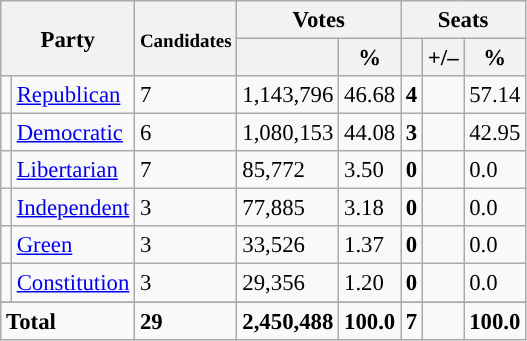<table class="wikitable" style="font-size: 95%;">
<tr>
<th colspan="2" rowspan="2">Party</th>
<th rowspan="2"><small>Candi</small><small>dates</small></th>
<th colspan="2">Votes</th>
<th colspan="3">Seats</th>
</tr>
<tr>
<th></th>
<th>%</th>
<th></th>
<th>+/–</th>
<th>%</th>
</tr>
<tr>
<td style="background:"></td>
<td align="left"><a href='#'>Republican</a></td>
<td>7</td>
<td>1,143,796</td>
<td>46.68</td>
<td><strong>4</strong></td>
<td></td>
<td>57.14</td>
</tr>
<tr>
<td style="background:"></td>
<td align="left"><a href='#'>Democratic</a></td>
<td>6</td>
<td>1,080,153</td>
<td>44.08</td>
<td><strong>3</strong></td>
<td></td>
<td>42.95</td>
</tr>
<tr>
<td style="background:"></td>
<td align="left"><a href='#'>Libertarian</a></td>
<td>7</td>
<td>85,772</td>
<td>3.50</td>
<td><strong>0</strong></td>
<td></td>
<td>0.0</td>
</tr>
<tr>
<td style="background:"></td>
<td align="left"><a href='#'>Independent</a></td>
<td>3</td>
<td>77,885</td>
<td>3.18</td>
<td><strong>0</strong></td>
<td></td>
<td>0.0</td>
</tr>
<tr>
<td style="background:"></td>
<td align="left"><a href='#'>Green</a></td>
<td>3</td>
<td>33,526</td>
<td>1.37</td>
<td><strong>0</strong></td>
<td></td>
<td>0.0</td>
</tr>
<tr>
<td style="background:"></td>
<td align="left"><a href='#'>Constitution</a></td>
<td>3</td>
<td>29,356</td>
<td>1.20</td>
<td><strong>0</strong></td>
<td></td>
<td>0.0</td>
</tr>
<tr>
</tr>
<tr style="font-weight:bold">
<td colspan="2" align="left">Total</td>
<td>29</td>
<td>2,450,488</td>
<td>100.0</td>
<td>7</td>
<td></td>
<td>100.0</td>
</tr>
</table>
